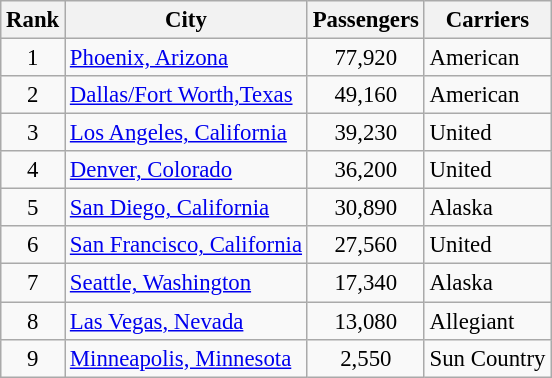<table class="wikitable sortable" style="font-size: 95%">
<tr>
<th>Rank</th>
<th>City</th>
<th>Passengers</th>
<th>Carriers</th>
</tr>
<tr>
<td style="text-align:center;">1</td>
<td><a href='#'>Phoenix, Arizona</a></td>
<td style="text-align:center;">77,920</td>
<td>American</td>
</tr>
<tr>
<td style="text-align:center;">2</td>
<td><a href='#'>Dallas/Fort Worth,Texas</a></td>
<td style="text-align:center;">49,160</td>
<td>American</td>
</tr>
<tr>
<td style="text-align:center;">3</td>
<td><a href='#'>Los Angeles, California</a></td>
<td style="text-align:center;">39,230</td>
<td>United</td>
</tr>
<tr>
<td style="text-align:center;">4</td>
<td><a href='#'>Denver, Colorado</a></td>
<td style="text-align:center;">36,200</td>
<td>United</td>
</tr>
<tr>
<td style="text-align:center;">5</td>
<td><a href='#'>San Diego, California</a></td>
<td style="text-align:center;">30,890</td>
<td>Alaska</td>
</tr>
<tr>
<td style="text-align:center;">6</td>
<td><a href='#'>San Francisco, California</a></td>
<td style="text-align:center;">27,560</td>
<td>United</td>
</tr>
<tr>
<td style="text-align:center;">7</td>
<td><a href='#'>Seattle, Washington</a></td>
<td style="text-align:center;">17,340</td>
<td>Alaska</td>
</tr>
<tr>
<td style="text-align:center;">8</td>
<td><a href='#'>Las Vegas, Nevada</a></td>
<td style="text-align:center;">13,080</td>
<td>Allegiant</td>
</tr>
<tr>
<td style="text-align:center;">9</td>
<td><a href='#'>Minneapolis, Minnesota</a></td>
<td style="text-align:center;">2,550</td>
<td>Sun Country</td>
</tr>
</table>
